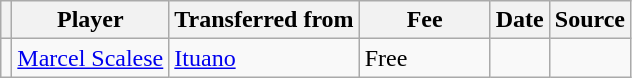<table class="wikitable plainrowheaders sortable">
<tr>
<th></th>
<th scope="col">Player</th>
<th>Transferred from</th>
<th style="width: 80px;">Fee</th>
<th scope="col">Date</th>
<th scope="col">Source</th>
</tr>
<tr>
<td align="center"></td>
<td> <a href='#'>Marcel Scalese</a></td>
<td> <a href='#'>Ituano</a></td>
<td>Free</td>
<td></td>
<td></td>
</tr>
</table>
